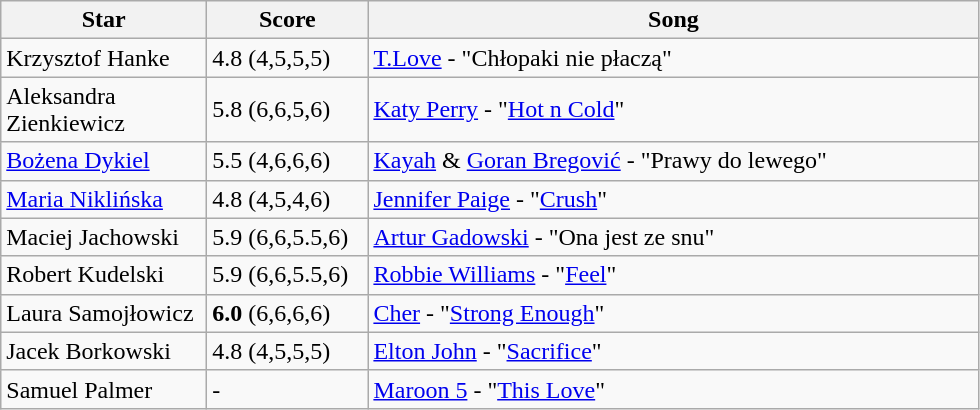<table class="wikitable">
<tr>
<th style="width:130px;">Star</th>
<th style="width:100px;">Score</th>
<th style="width:400px;">Song</th>
</tr>
<tr>
<td>Krzysztof Hanke</td>
<td>4.8 (4,5,5,5)</td>
<td><a href='#'>T.Love</a> - "Chłopaki nie płaczą"</td>
</tr>
<tr>
<td>Aleksandra Zienkiewicz</td>
<td>5.8 (6,6,5,6)</td>
<td><a href='#'>Katy Perry</a> - "<a href='#'>Hot n Cold</a>"</td>
</tr>
<tr>
<td><a href='#'>Bożena Dykiel</a></td>
<td>5.5 (4,6,6,6)</td>
<td><a href='#'>Kayah</a> & <a href='#'>Goran Bregović</a> - "Prawy do lewego"</td>
</tr>
<tr>
<td><a href='#'>Maria Niklińska</a></td>
<td>4.8 (4,5,4,6)</td>
<td><a href='#'>Jennifer Paige</a> - "<a href='#'>Crush</a>"</td>
</tr>
<tr>
<td>Maciej Jachowski</td>
<td>5.9 (6,6,5.5,6)</td>
<td><a href='#'>Artur Gadowski</a> - "Ona jest ze snu"</td>
</tr>
<tr>
<td>Robert Kudelski</td>
<td>5.9 (6,6,5.5,6)</td>
<td><a href='#'>Robbie Williams</a> - "<a href='#'>Feel</a>"</td>
</tr>
<tr>
<td>Laura Samojłowicz</td>
<td><strong>6.0</strong> (6,6,6,6)</td>
<td><a href='#'>Cher</a> - "<a href='#'>Strong Enough</a>"</td>
</tr>
<tr>
<td>Jacek Borkowski</td>
<td>4.8 (4,5,5,5)</td>
<td><a href='#'>Elton John</a> - "<a href='#'>Sacrifice</a>"</td>
</tr>
<tr>
<td>Samuel Palmer</td>
<td>-</td>
<td><a href='#'>Maroon 5</a> - "<a href='#'>This Love</a>"</td>
</tr>
</table>
